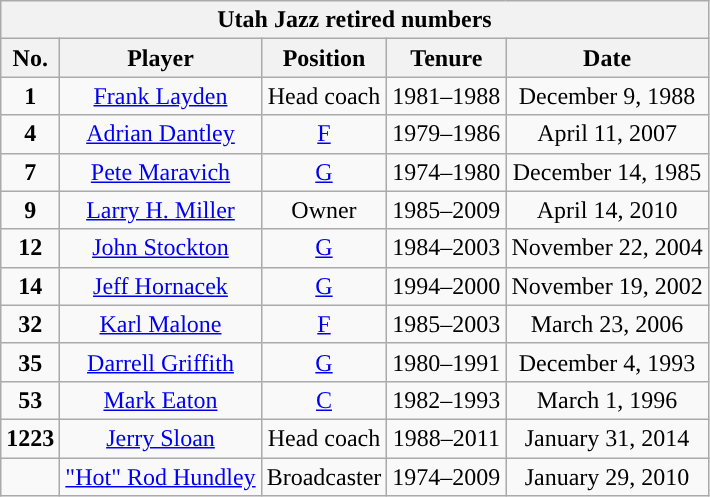<table class="wikitable" style="text-align:center">
<tr>
<th colspan="5">Utah Jazz retired numbers</th>
</tr>
<tr>
<th>No.</th>
<th>Player</th>
<th>Position</th>
<th>Tenure</th>
<th>Date</th>
</tr>
<tr>
<td><strong>1</strong></td>
<td><a href='#'>Frank Layden</a></td>
<td>Head coach</td>
<td>1981–1988</td>
<td>December 9, 1988</td>
</tr>
<tr>
<td><strong>4</strong></td>
<td><a href='#'>Adrian Dantley</a></td>
<td><a href='#'>F</a></td>
<td>1979–1986</td>
<td>April 11, 2007</td>
</tr>
<tr>
<td><strong>7</strong></td>
<td><a href='#'>Pete Maravich</a></td>
<td><a href='#'>G</a></td>
<td>1974–1980</td>
<td>December 14, 1985</td>
</tr>
<tr>
<td><strong>9</strong></td>
<td><a href='#'>Larry H. Miller</a></td>
<td>Owner</td>
<td>1985–2009</td>
<td>April 14, 2010</td>
</tr>
<tr>
<td><strong>12</strong></td>
<td><a href='#'>John Stockton</a></td>
<td><a href='#'>G</a></td>
<td>1984–2003</td>
<td>November 22, 2004</td>
</tr>
<tr>
<td><strong>14</strong></td>
<td><a href='#'>Jeff Hornacek</a></td>
<td><a href='#'>G</a></td>
<td>1994–2000</td>
<td>November 19, 2002</td>
</tr>
<tr>
<td><strong>32</strong></td>
<td><a href='#'>Karl Malone</a></td>
<td><a href='#'>F</a></td>
<td>1985–2003</td>
<td>March 23, 2006</td>
</tr>
<tr>
<td><strong>35</strong></td>
<td><a href='#'>Darrell Griffith</a></td>
<td><a href='#'>G</a></td>
<td>1980–1991</td>
<td>December 4, 1993</td>
</tr>
<tr>
<td><strong>53</strong></td>
<td><a href='#'>Mark Eaton</a></td>
<td><a href='#'>C</a></td>
<td>1982–1993</td>
<td>March 1, 1996</td>
</tr>
<tr>
<td><strong>1223</strong></td>
<td><a href='#'>Jerry Sloan</a></td>
<td>Head coach</td>
<td>1988–2011</td>
<td>January 31, 2014</td>
</tr>
<tr>
<td></td>
<td><a href='#'>"Hot" Rod Hundley</a></td>
<td>Broadcaster</td>
<td>1974–2009</td>
<td>January 29, 2010</td>
</tr>
</table>
